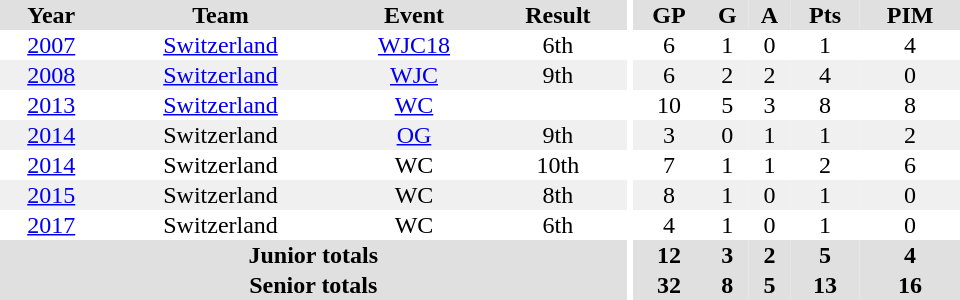<table border="0" cellpadding="1" cellspacing="0" ID="Table3" style="text-align:center; width:40em">
<tr ALIGN="center" bgcolor="#e0e0e0">
<th>Year</th>
<th>Team</th>
<th>Event</th>
<th>Result</th>
<th rowspan="99" bgcolor="#ffffff"></th>
<th>GP</th>
<th>G</th>
<th>A</th>
<th>Pts</th>
<th>PIM</th>
</tr>
<tr>
<td><a href='#'>2007</a></td>
<td><a href='#'>Switzerland</a></td>
<td><a href='#'>WJC18</a></td>
<td>6th</td>
<td>6</td>
<td>1</td>
<td>0</td>
<td>1</td>
<td>4</td>
</tr>
<tr bgcolor="#f0f0f0">
<td><a href='#'>2008</a></td>
<td><a href='#'>Switzerland</a></td>
<td><a href='#'>WJC</a></td>
<td>9th</td>
<td>6</td>
<td>2</td>
<td>2</td>
<td>4</td>
<td>0</td>
</tr>
<tr>
<td><a href='#'>2013</a></td>
<td><a href='#'>Switzerland</a></td>
<td><a href='#'>WC</a></td>
<td></td>
<td>10</td>
<td>5</td>
<td>3</td>
<td>8</td>
<td>8</td>
</tr>
<tr bgcolor="#f0f0f0">
<td><a href='#'>2014</a></td>
<td>Switzerland</td>
<td><a href='#'>OG</a></td>
<td>9th</td>
<td>3</td>
<td>0</td>
<td>1</td>
<td>1</td>
<td>2</td>
</tr>
<tr>
<td><a href='#'>2014</a></td>
<td>Switzerland</td>
<td>WC</td>
<td>10th</td>
<td>7</td>
<td>1</td>
<td>1</td>
<td>2</td>
<td>6</td>
</tr>
<tr bgcolor="#f0f0f0">
<td><a href='#'>2015</a></td>
<td>Switzerland</td>
<td>WC</td>
<td>8th</td>
<td>8</td>
<td>1</td>
<td>0</td>
<td>1</td>
<td>0</td>
</tr>
<tr>
<td><a href='#'>2017</a></td>
<td>Switzerland</td>
<td>WC</td>
<td>6th</td>
<td>4</td>
<td>1</td>
<td>0</td>
<td>1</td>
<td>0</td>
</tr>
<tr bgcolor="#e0e0e0">
<th colspan="4">Junior totals</th>
<th>12</th>
<th>3</th>
<th>2</th>
<th>5</th>
<th>4</th>
</tr>
<tr bgcolor="#e0e0e0">
<th colspan="4">Senior totals</th>
<th>32</th>
<th>8</th>
<th>5</th>
<th>13</th>
<th>16</th>
</tr>
</table>
